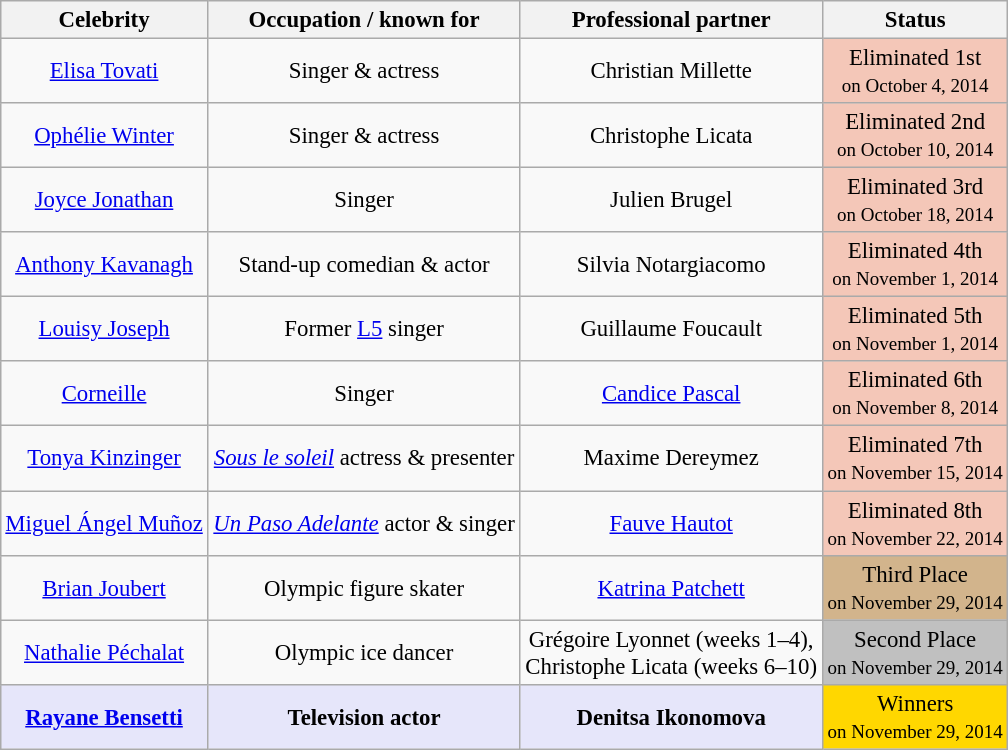<table class="wikitable sortable" style="margin:auto; text-align:center; font-size:95%;">
<tr>
<th>Celebrity</th>
<th>Occupation / known for</th>
<th>Professional partner</th>
<th>Status</th>
</tr>
<tr>
<td><a href='#'>Elisa Tovati</a></td>
<td>Singer & actress</td>
<td>Christian Millette</td>
<td style="background:#f4c7b8;">Eliminated 1st <br> <small> on October 4, 2014</small></td>
</tr>
<tr>
<td><a href='#'>Ophélie Winter</a></td>
<td>Singer & actress</td>
<td>Christophe Licata</td>
<td style="background:#f4c7b8;">Eliminated 2nd <br> <small> on October 10, 2014</small></td>
</tr>
<tr>
<td><a href='#'>Joyce Jonathan</a></td>
<td>Singer</td>
<td>Julien Brugel</td>
<td style="background:#f4c7b8;">Eliminated 3rd <br> <small> on October 18, 2014</small></td>
</tr>
<tr>
<td><a href='#'>Anthony Kavanagh</a></td>
<td>Stand-up comedian & actor</td>
<td>Silvia Notargiacomo <br><em></em></td>
<td style="background:#f4c7b8;">Eliminated 4th <br> <small> on November 1, 2014</small></td>
</tr>
<tr>
<td><a href='#'>Louisy Joseph</a></td>
<td>Former <a href='#'>L5</a> singer</td>
<td>Guillaume Foucault <br><em></em></td>
<td style="background:#f4c7b8;">Eliminated 5th <br> <small> on November 1, 2014</small></td>
</tr>
<tr>
<td><a href='#'>Corneille</a></td>
<td>Singer</td>
<td><a href='#'>Candice Pascal</a> <br><em></em></td>
<td style="background:#f4c7b8;">Eliminated 6th <br> <small> on November 8, 2014</small></td>
</tr>
<tr>
<td><a href='#'>Tonya Kinzinger</a></td>
<td><em><a href='#'>Sous le soleil</a></em> actress & presenter</td>
<td>Maxime Dereymez <br><em></em></td>
<td style="background:#f4c7b8;">Eliminated 7th <br> <small> on November 15, 2014</small></td>
</tr>
<tr>
<td><a href='#'>Miguel Ángel Muñoz</a></td>
<td><em><a href='#'>Un Paso Adelante</a></em> actor & singer</td>
<td><a href='#'>Fauve Hautot</a> <br><em></em></td>
<td style="background:#f4c7b8;">Eliminated 8th <br> <small> on November 22, 2014</small></td>
</tr>
<tr>
<td><a href='#'>Brian Joubert</a></td>
<td>Olympic figure skater</td>
<td><a href='#'>Katrina Patchett</a> <br><em></em></td>
<td style="background:tan;" colspan="2">Third Place<br><small>on November 29, 2014</small></td>
</tr>
<tr>
<td><a href='#'>Nathalie Péchalat</a></td>
<td>Olympic ice dancer</td>
<td>Grégoire Lyonnet (weeks 1–4), <br> Christophe Licata (weeks 6–10) <br><em></em></td>
<td style="background:silver;" colspan="2">Second Place<br><small>on November 29, 2014</small></td>
</tr>
<tr style="background:lavender;">
<td><strong><a href='#'>Rayane Bensetti</a></strong></td>
<td><strong>Television actor</strong></td>
<td><strong>Denitsa Ikonomova</strong> <br><em></em></td>
<td style="background:gold;" colspan="2">Winners <br><small>on November 29, 2014</small></td>
</tr>
</table>
